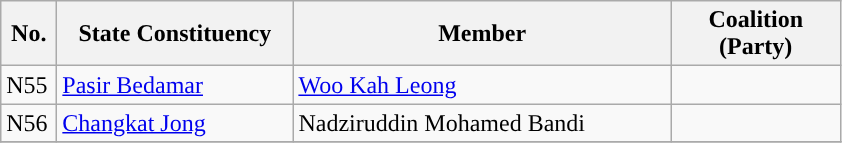<table class="wikitable">
<tr>
<th width="30">No.</th>
<th width="150">State Constituency</th>
<th width="245">Member</th>
<th width="105">Coalition (Party)</th>
</tr>
<tr>
<td>N55</td>
<td><a href='#'>Pasir Bedamar</a></td>
<td><a href='#'>Woo Kah Leong</a></td>
<td></td>
</tr>
<tr>
<td>N56</td>
<td><a href='#'>Changkat Jong</a></td>
<td>Nadziruddin Mohamed Bandi</td>
<td></td>
</tr>
<tr>
</tr>
</table>
